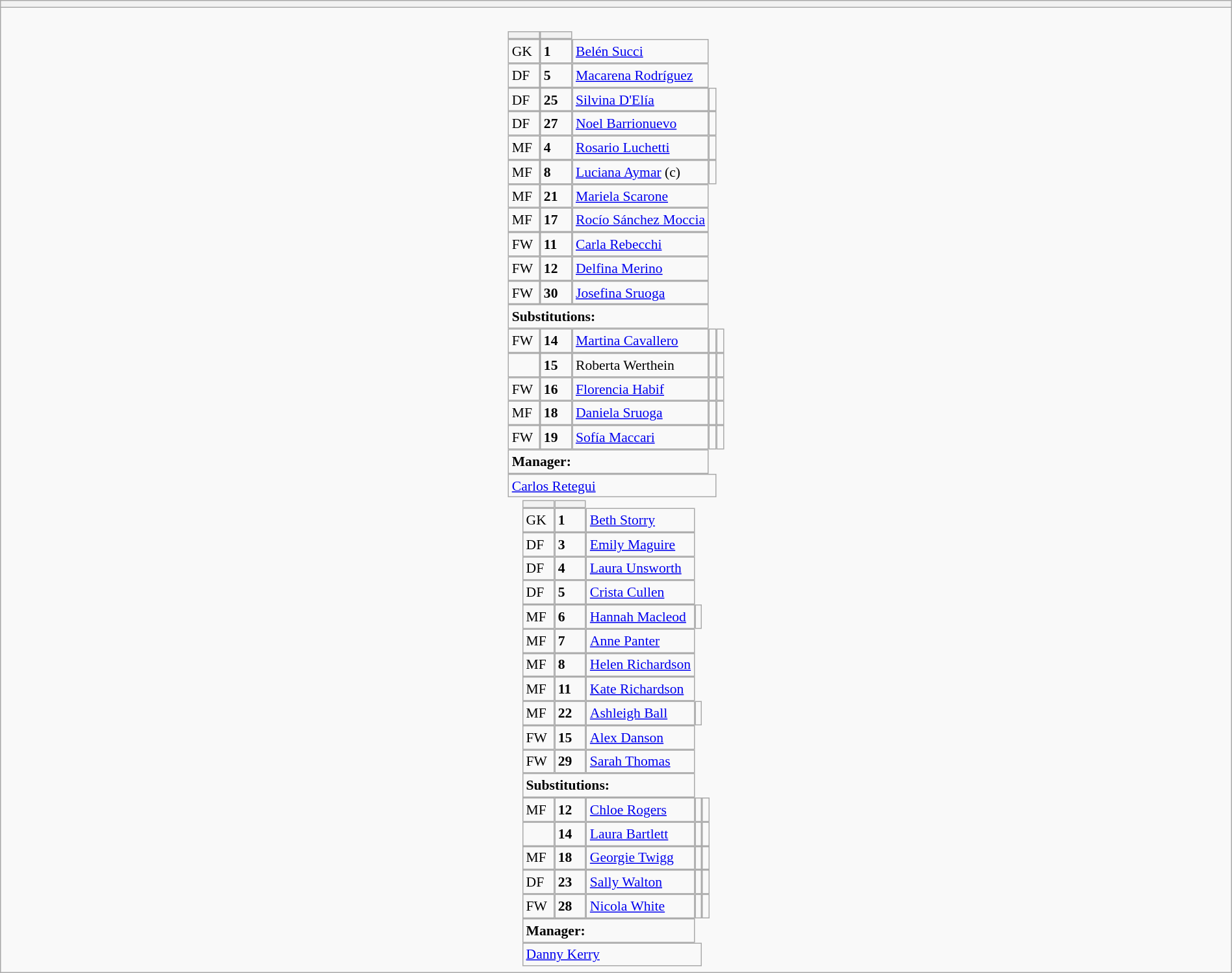<table style="width:100%" class="wikitable collapsible collapsed">
<tr>
<th></th>
</tr>
<tr>
<td><br>






<table style="font-size:90%; margin:0.2em auto;" cellspacing="0" cellpadding="0">
<tr>
<th width="25"></th>
<th width="25"></th>
</tr>
<tr>
<td>GK</td>
<td><strong>1</strong></td>
<td><a href='#'>Belén Succi</a></td>
</tr>
<tr>
<td>DF</td>
<td><strong>5</strong></td>
<td><a href='#'>Macarena Rodríguez</a></td>
</tr>
<tr>
<td>DF</td>
<td><strong>25</strong></td>
<td><a href='#'>Silvina D'Elía</a></td>
<td> </td>
</tr>
<tr>
<td>DF</td>
<td><strong>27</strong></td>
<td><a href='#'>Noel Barrionuevo</a></td>
<td> </td>
</tr>
<tr>
<td>MF</td>
<td><strong>4</strong></td>
<td><a href='#'>Rosario Luchetti</a></td>
<td></td>
</tr>
<tr>
<td>MF</td>
<td><strong>8</strong></td>
<td><a href='#'>Luciana Aymar</a> (c)</td>
<td> </td>
</tr>
<tr>
<td>MF</td>
<td><strong>21</strong></td>
<td><a href='#'>Mariela Scarone</a></td>
</tr>
<tr>
<td>MF</td>
<td><strong>17</strong></td>
<td><a href='#'>Rocío Sánchez Moccia</a></td>
</tr>
<tr>
<td>FW</td>
<td><strong>11</strong></td>
<td><a href='#'>Carla Rebecchi</a></td>
</tr>
<tr>
<td>FW</td>
<td><strong>12</strong></td>
<td><a href='#'>Delfina Merino</a></td>
</tr>
<tr>
<td>FW</td>
<td><strong>30</strong></td>
<td><a href='#'>Josefina Sruoga</a></td>
</tr>
<tr>
<td colspan=3><strong>Substitutions:</strong></td>
</tr>
<tr>
<td>FW</td>
<td><strong>14</strong></td>
<td><a href='#'>Martina Cavallero</a></td>
<td></td>
<td></td>
</tr>
<tr>
<td></td>
<td><strong>15</strong></td>
<td>Roberta Werthein</td>
<td></td>
<td></td>
</tr>
<tr>
<td>FW</td>
<td><strong>16</strong></td>
<td><a href='#'>Florencia Habif</a></td>
<td></td>
<td></td>
</tr>
<tr>
<td>MF</td>
<td><strong>18</strong></td>
<td><a href='#'>Daniela Sruoga</a></td>
<td></td>
<td></td>
</tr>
<tr>
<td>FW</td>
<td><strong>19</strong></td>
<td><a href='#'>Sofía Maccari</a></td>
<td></td>
<td></td>
</tr>
<tr>
<td colspan=3><strong>Manager:</strong></td>
</tr>
<tr>
<td colspan=4> <a href='#'>Carlos Retegui</a></td>
</tr>
</table>
<table cellspacing="0" cellpadding="0" style="font-size:90%; margin:0.2em auto;">
<tr>
<th width="25"></th>
<th width="25"></th>
</tr>
<tr>
<td>GK</td>
<td><strong>1</strong></td>
<td> <a href='#'>Beth Storry</a></td>
</tr>
<tr>
<td>DF</td>
<td><strong>3</strong></td>
<td> <a href='#'>Emily Maguire</a></td>
</tr>
<tr>
<td>DF</td>
<td><strong>4</strong></td>
<td> <a href='#'>Laura Unsworth</a></td>
</tr>
<tr>
<td>DF</td>
<td><strong>5</strong></td>
<td> <a href='#'>Crista Cullen</a></td>
</tr>
<tr>
<td>MF</td>
<td><strong>6</strong></td>
<td> <a href='#'>Hannah Macleod</a></td>
<td></td>
</tr>
<tr>
<td>MF</td>
<td><strong>7</strong></td>
<td> <a href='#'>Anne Panter</a></td>
</tr>
<tr>
<td>MF</td>
<td><strong>8</strong></td>
<td> <a href='#'>Helen Richardson</a></td>
</tr>
<tr>
<td>MF</td>
<td><strong>11</strong></td>
<td> <a href='#'>Kate Richardson</a></td>
</tr>
<tr>
<td>MF</td>
<td><strong>22</strong></td>
<td> <a href='#'>Ashleigh Ball</a></td>
<td> </td>
</tr>
<tr>
<td>FW</td>
<td><strong>15</strong></td>
<td> <a href='#'>Alex Danson</a></td>
</tr>
<tr>
<td>FW</td>
<td><strong>29</strong></td>
<td> <a href='#'>Sarah Thomas</a></td>
</tr>
<tr>
<td colspan=3><strong>Substitutions:</strong></td>
</tr>
<tr>
<td>MF</td>
<td><strong>12</strong></td>
<td> <a href='#'>Chloe Rogers</a></td>
<td></td>
<td></td>
</tr>
<tr>
<td></td>
<td><strong>14</strong></td>
<td> <a href='#'>Laura Bartlett</a></td>
<td></td>
<td></td>
</tr>
<tr>
<td>MF</td>
<td><strong>18</strong></td>
<td> <a href='#'>Georgie Twigg</a></td>
<td></td>
<td></td>
</tr>
<tr>
<td>DF</td>
<td><strong>23</strong></td>
<td> <a href='#'>Sally Walton</a></td>
<td></td>
<td></td>
</tr>
<tr>
<td>FW</td>
<td><strong>28</strong></td>
<td> <a href='#'>Nicola White</a></td>
<td></td>
<td></td>
</tr>
<tr>
<td colspan=3><strong>Manager:</strong></td>
</tr>
<tr>
<td colspan=4> <a href='#'>Danny Kerry</a></td>
</tr>
</table>
</td>
</tr>
</table>
